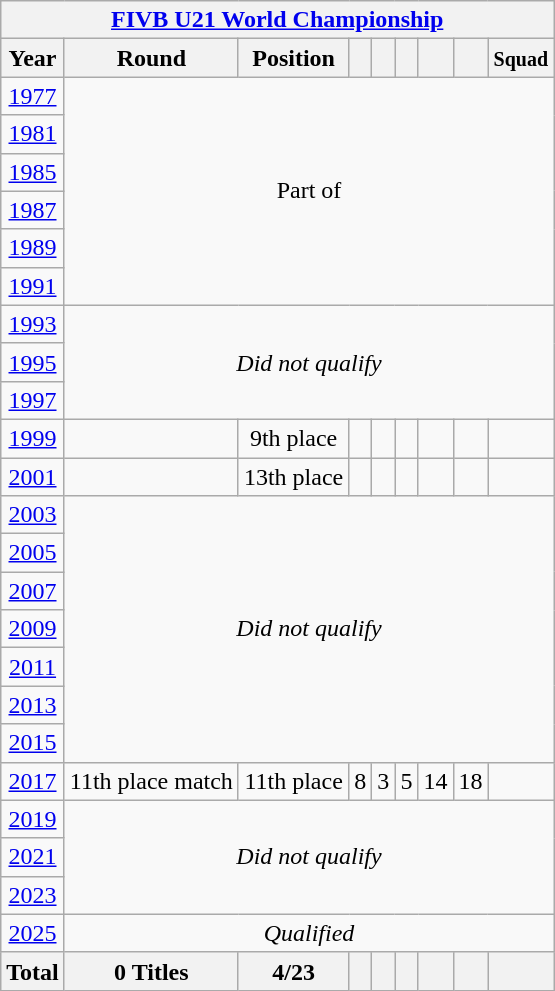<table class="wikitable" style="text-align: center;">
<tr>
<th colspan=9><a href='#'>FIVB U21 World Championship</a></th>
</tr>
<tr>
<th>Year</th>
<th>Round</th>
<th>Position</th>
<th></th>
<th></th>
<th></th>
<th></th>
<th></th>
<th><small>Squad</small></th>
</tr>
<tr bgcolor=>
<td> <a href='#'>1977</a></td>
<td colspan=9 rowspan=6>Part of </td>
</tr>
<tr bgcolor=>
<td> <a href='#'>1981</a></td>
</tr>
<tr>
<td> <a href='#'>1985</a></td>
</tr>
<tr>
<td> <a href='#'>1987</a></td>
</tr>
<tr>
<td> <a href='#'>1989</a></td>
</tr>
<tr>
<td> <a href='#'>1991</a></td>
</tr>
<tr>
<td> <a href='#'>1993</a></td>
<td colspan=9 rowspan=3><em>Did not qualify</em></td>
</tr>
<tr>
<td> <a href='#'>1995</a></td>
</tr>
<tr>
<td> <a href='#'>1997</a></td>
</tr>
<tr>
<td> <a href='#'>1999</a></td>
<td></td>
<td>9th place</td>
<td></td>
<td></td>
<td></td>
<td></td>
<td></td>
<td></td>
</tr>
<tr>
<td> <a href='#'>2001</a></td>
<td></td>
<td>13th place</td>
<td></td>
<td></td>
<td></td>
<td></td>
<td></td>
<td></td>
</tr>
<tr>
<td> <a href='#'>2003</a></td>
<td colspan=9 rowspan=7><em>Did not qualify</em></td>
</tr>
<tr>
<td> <a href='#'>2005</a></td>
</tr>
<tr>
<td> <a href='#'>2007</a></td>
</tr>
<tr>
<td> <a href='#'>2009</a></td>
</tr>
<tr>
<td> <a href='#'>2011</a></td>
</tr>
<tr>
<td> <a href='#'>2013</a></td>
</tr>
<tr>
<td> <a href='#'>2015</a></td>
</tr>
<tr>
<td> <a href='#'>2017</a></td>
<td>11th place match</td>
<td>11th place</td>
<td>8</td>
<td>3</td>
<td>5</td>
<td>14</td>
<td>18</td>
<td></td>
</tr>
<tr>
<td> <a href='#'>2019</a></td>
<td colspan=9 rowspan=3><em>Did not qualify</em></td>
</tr>
<tr>
<td>  <a href='#'>2021</a></td>
</tr>
<tr>
<td> <a href='#'>2023</a></td>
</tr>
<tr>
<td> <a href='#'>2025</a></td>
<td colspan=9><em>Qualified</em></td>
</tr>
<tr>
<th>Total</th>
<th>0 Titles</th>
<th>4/23</th>
<th></th>
<th></th>
<th></th>
<th></th>
<th></th>
<th></th>
</tr>
</table>
